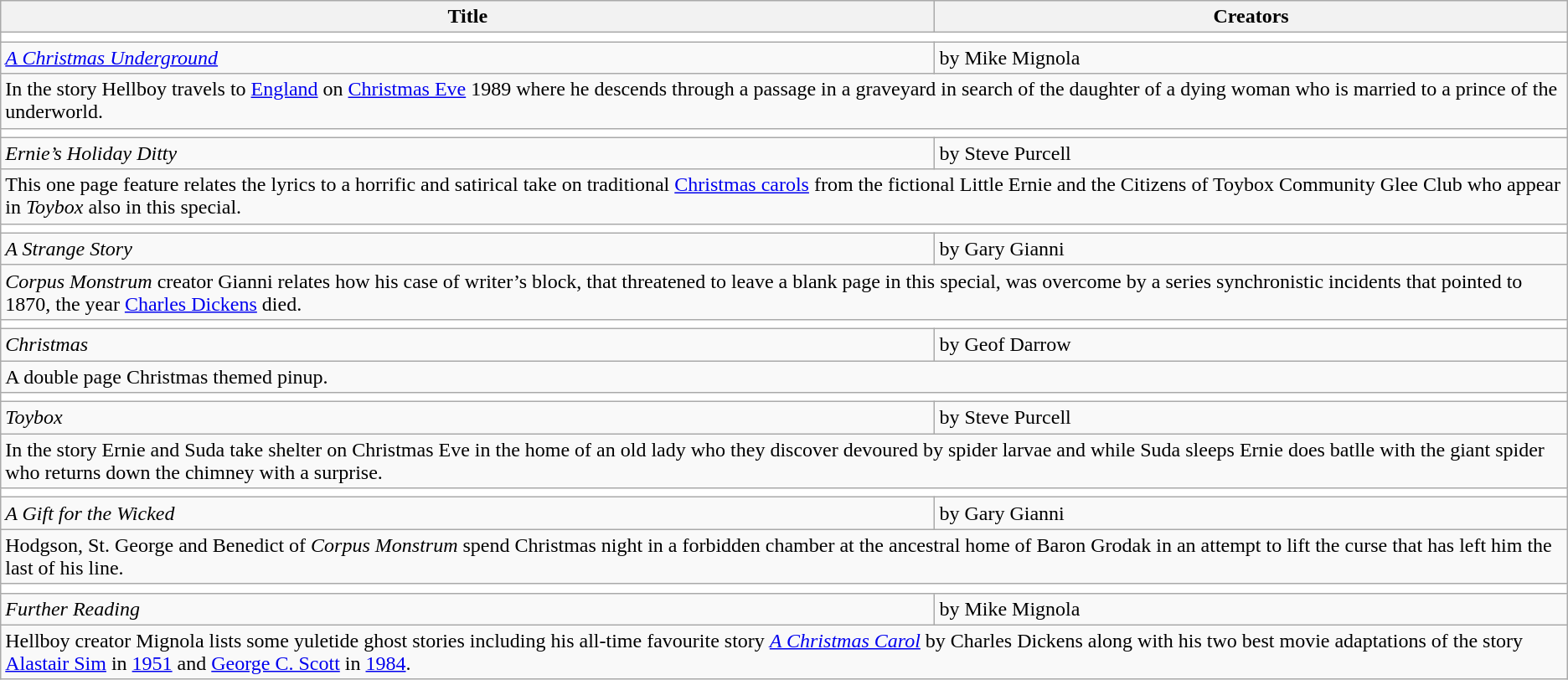<table class="wikitable">
<tr>
<th>Title</th>
<th>Creators</th>
</tr>
<tr>
<td colspan="6" bgcolor="#FFFFFF"></td>
</tr>
<tr>
<td><em><a href='#'>A Christmas Underground</a></em></td>
<td>by Mike Mignola</td>
</tr>
<tr>
<td colspan="6">In the story Hellboy travels to <a href='#'>England</a> on <a href='#'>Christmas Eve</a> 1989 where he descends through a passage in a graveyard in search of the daughter of a dying woman who is married to a prince of the underworld.</td>
</tr>
<tr>
<td colspan="6" bgcolor="#FFFFFF"></td>
</tr>
<tr>
<td><em>Ernie’s Holiday Ditty</em></td>
<td>by Steve Purcell</td>
</tr>
<tr>
<td colspan="6">This one page feature relates the lyrics to a horrific and satirical take on traditional <a href='#'>Christmas carols</a> from the fictional Little Ernie and the Citizens of Toybox Community Glee Club who appear in <em>Toybox</em> also in this special.</td>
</tr>
<tr>
<td colspan="6" bgcolor="#FFFFFF"></td>
</tr>
<tr>
<td><em>A Strange Story</em></td>
<td>by Gary Gianni</td>
</tr>
<tr>
<td colspan="6"><em>Corpus Monstrum</em> creator Gianni relates how his case of writer’s block, that threatened to leave a blank page in this special, was overcome by a series synchronistic incidents that pointed to 1870, the year <a href='#'>Charles Dickens</a> died.</td>
</tr>
<tr>
<td colspan="6" bgcolor="#FFFFFF"></td>
</tr>
<tr>
<td><em>Christmas</em></td>
<td>by Geof Darrow</td>
</tr>
<tr>
<td colspan="6">A double page Christmas themed pinup.</td>
</tr>
<tr>
<td colspan="6" bgcolor="#FFFFFF"></td>
</tr>
<tr>
<td><em>Toybox</em></td>
<td>by Steve Purcell</td>
</tr>
<tr>
<td colspan="6">In the story Ernie and Suda take shelter on Christmas Eve in the home of an old lady who they discover devoured by spider larvae and while Suda sleeps Ernie does batlle with the giant spider who returns down the chimney with a surprise.</td>
</tr>
<tr>
<td colspan="6" bgcolor="#FFFFFF"></td>
</tr>
<tr>
<td><em>A Gift for the Wicked</em></td>
<td>by Gary Gianni</td>
</tr>
<tr>
<td colspan="6">Hodgson, St. George and Benedict of <em>Corpus Monstrum</em> spend Christmas night in a forbidden chamber at the ancestral home of Baron Grodak in an attempt to lift the curse that has left him the last of his line.</td>
</tr>
<tr>
<td colspan="6" bgcolor="#FFFFFF"></td>
</tr>
<tr>
<td><em>Further Reading</em></td>
<td>by Mike Mignola</td>
</tr>
<tr>
<td colspan="6">Hellboy creator Mignola lists some yuletide ghost stories including his all-time favourite story <em><a href='#'>A Christmas Carol</a></em> by Charles Dickens along with his two best movie adaptations of the story <a href='#'>Alastair Sim</a> in <a href='#'>1951</a> and <a href='#'>George C. Scott</a> in <a href='#'>1984</a>.</td>
</tr>
</table>
